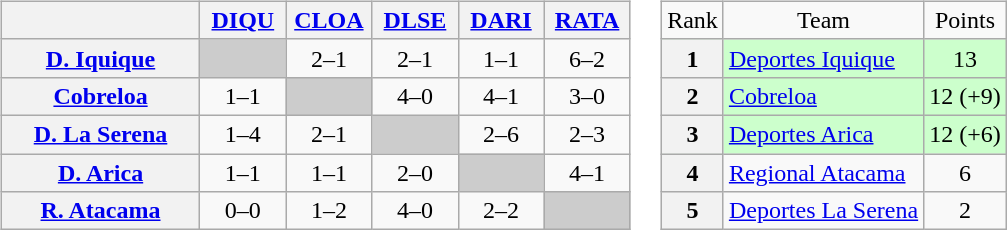<table>
<tr>
<td><br><table class="wikitable" style="text-align:center">
<tr>
<th width="125"> </th>
<th width="50"><a href='#'>DIQU</a></th>
<th width="50"><a href='#'>CLOA</a></th>
<th width="50"><a href='#'>DLSE</a></th>
<th width="50"><a href='#'>DARI</a></th>
<th width="50"><a href='#'>RATA</a></th>
</tr>
<tr>
<th><a href='#'>D. Iquique</a></th>
<td bgcolor="#CCCCCC"></td>
<td>2–1</td>
<td>2–1</td>
<td>1–1</td>
<td>6–2</td>
</tr>
<tr>
<th><a href='#'>Cobreloa</a></th>
<td>1–1</td>
<td bgcolor="#CCCCCC"></td>
<td>4–0</td>
<td>4–1</td>
<td>3–0</td>
</tr>
<tr>
<th><a href='#'>D. La Serena</a></th>
<td>1–4</td>
<td>2–1</td>
<td bgcolor="#CCCCCC"></td>
<td>2–6</td>
<td>2–3</td>
</tr>
<tr>
<th><a href='#'>D. Arica</a></th>
<td>1–1</td>
<td>1–1</td>
<td>2–0</td>
<td bgcolor="#CCCCCC"></td>
<td>4–1</td>
</tr>
<tr>
<th><a href='#'>R. Atacama</a></th>
<td>0–0</td>
<td>1–2</td>
<td>4–0</td>
<td>2–2</td>
<td bgcolor="#CCCCCC"></td>
</tr>
</table>
</td>
<td><br><table class="wikitable" style="text-align: center;">
<tr>
<td>Rank</td>
<td>Team</td>
<td>Points</td>
</tr>
<tr bgcolor="#ccffcc">
<th>1</th>
<td style="text-align: left;"><a href='#'>Deportes Iquique</a></td>
<td>13</td>
</tr>
<tr bgcolor="#ccffcc">
<th>2</th>
<td style="text-align: left;"><a href='#'>Cobreloa</a></td>
<td>12 (+9)</td>
</tr>
<tr bgcolor="#ccffcc">
<th>3</th>
<td style="text-align: left;"><a href='#'>Deportes Arica</a></td>
<td>12 (+6)</td>
</tr>
<tr>
<th>4</th>
<td style="text-align: left;"><a href='#'>Regional Atacama</a></td>
<td>6</td>
</tr>
<tr>
<th>5</th>
<td style="text-align: left;"><a href='#'>Deportes La Serena</a></td>
<td>2</td>
</tr>
</table>
</td>
</tr>
</table>
